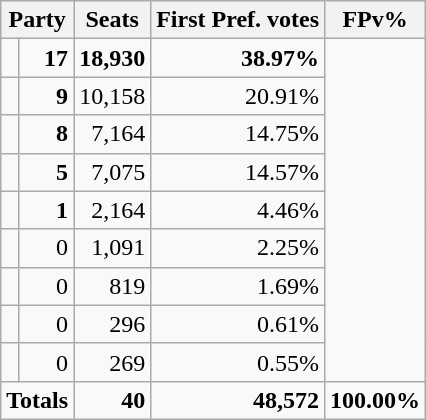<table class=wikitable>
<tr>
<th colspan=2 align=center>Party</th>
<th valign=top>Seats</th>
<th valign=top>First Pref. votes</th>
<th valign=top>FPv%</th>
</tr>
<tr>
<td></td>
<td align=right><strong>17</strong></td>
<td align=right><strong>18,930</strong></td>
<td align=right><strong>38.97%</strong></td>
</tr>
<tr>
<td></td>
<td align=right><strong>9</strong></td>
<td align=right>10,158</td>
<td align=right>20.91%</td>
</tr>
<tr>
<td></td>
<td align=right><strong>8</strong></td>
<td align=right>7,164</td>
<td align=right>14.75%</td>
</tr>
<tr>
<td></td>
<td align=right><strong>5</strong></td>
<td align=right>7,075</td>
<td align=right>14.57%</td>
</tr>
<tr>
<td></td>
<td align=right><strong>1</strong></td>
<td align=right>2,164</td>
<td align=right>4.46%</td>
</tr>
<tr>
<td></td>
<td align=right>0</td>
<td align=right>1,091</td>
<td align=right>2.25%</td>
</tr>
<tr>
<td></td>
<td align=right>0</td>
<td align=right>819</td>
<td align=right>1.69%</td>
</tr>
<tr>
<td></td>
<td align=right>0</td>
<td align=right>296</td>
<td align=right>0.61%</td>
</tr>
<tr>
<td></td>
<td align=right>0</td>
<td align=right>269</td>
<td align=right>0.55%</td>
</tr>
<tr>
<td colspan=2 align=center><strong>Totals</strong></td>
<td align=right><strong>40</strong></td>
<td align=right><strong>48,572</strong></td>
<td align=center><strong>100.00%</strong></td>
</tr>
</table>
